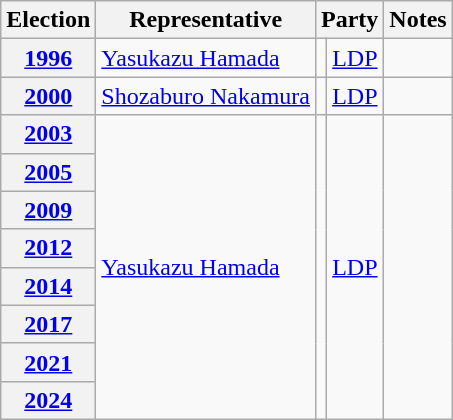<table class=wikitable>
<tr valign=bottom>
<th>Election</th>
<th>Representative</th>
<th colspan=2>Party</th>
<th>Notes</th>
</tr>
<tr>
<th><a href='#'>1996</a></th>
<td><a href='#'>Yasukazu Hamada</a></td>
<td bgcolor=></td>
<td><a href='#'>LDP</a></td>
<td></td>
</tr>
<tr>
<th><a href='#'>2000</a></th>
<td><a href='#'>Shozaburo Nakamura</a></td>
<td bgcolor=></td>
<td><a href='#'>LDP</a></td>
<td></td>
</tr>
<tr>
<th><a href='#'>2003</a></th>
<td rowspan=8><a href='#'>Yasukazu Hamada</a></td>
<td rowspan=8 bgcolor=></td>
<td rowspan=8><a href='#'>LDP</a></td>
<td rowspan=8></td>
</tr>
<tr>
<th><a href='#'>2005</a></th>
</tr>
<tr>
<th><a href='#'>2009</a></th>
</tr>
<tr>
<th><a href='#'>2012</a></th>
</tr>
<tr>
<th><a href='#'>2014</a></th>
</tr>
<tr>
<th><a href='#'>2017</a></th>
</tr>
<tr>
<th><a href='#'>2021</a></th>
</tr>
<tr>
<th><a href='#'>2024</a></th>
</tr>
</table>
